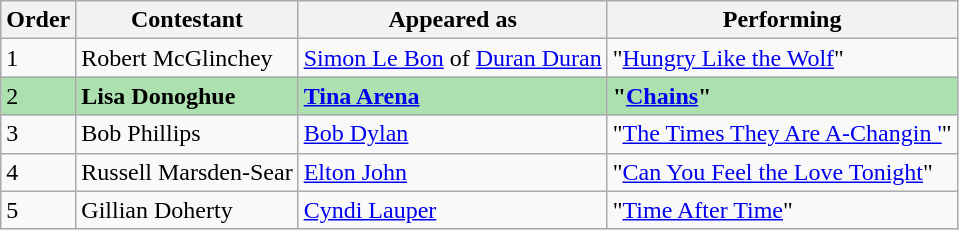<table class="wikitable">
<tr>
<th>Order</th>
<th>Contestant</th>
<th>Appeared as</th>
<th>Performing</th>
</tr>
<tr>
<td>1</td>
<td>Robert McGlinchey</td>
<td><a href='#'>Simon Le Bon</a> of <a href='#'>Duran Duran</a></td>
<td>"<a href='#'>Hungry Like the Wolf</a>"</td>
</tr>
<tr style="background:#ACE1AF;">
<td>2</td>
<td><strong>Lisa Donoghue</strong></td>
<td><strong><a href='#'>Tina Arena</a></strong></td>
<td><strong>"<a href='#'>Chains</a>"</strong></td>
</tr>
<tr>
<td>3</td>
<td>Bob Phillips</td>
<td><a href='#'>Bob Dylan</a></td>
<td>"<a href='#'>The Times They Are A-Changin '</a>"</td>
</tr>
<tr>
<td>4</td>
<td>Russell Marsden-Sear</td>
<td><a href='#'>Elton John</a></td>
<td>"<a href='#'>Can You Feel the Love Tonight</a>"</td>
</tr>
<tr>
<td>5</td>
<td>Gillian Doherty</td>
<td><a href='#'>Cyndi Lauper</a></td>
<td>"<a href='#'>Time After Time</a>"</td>
</tr>
</table>
